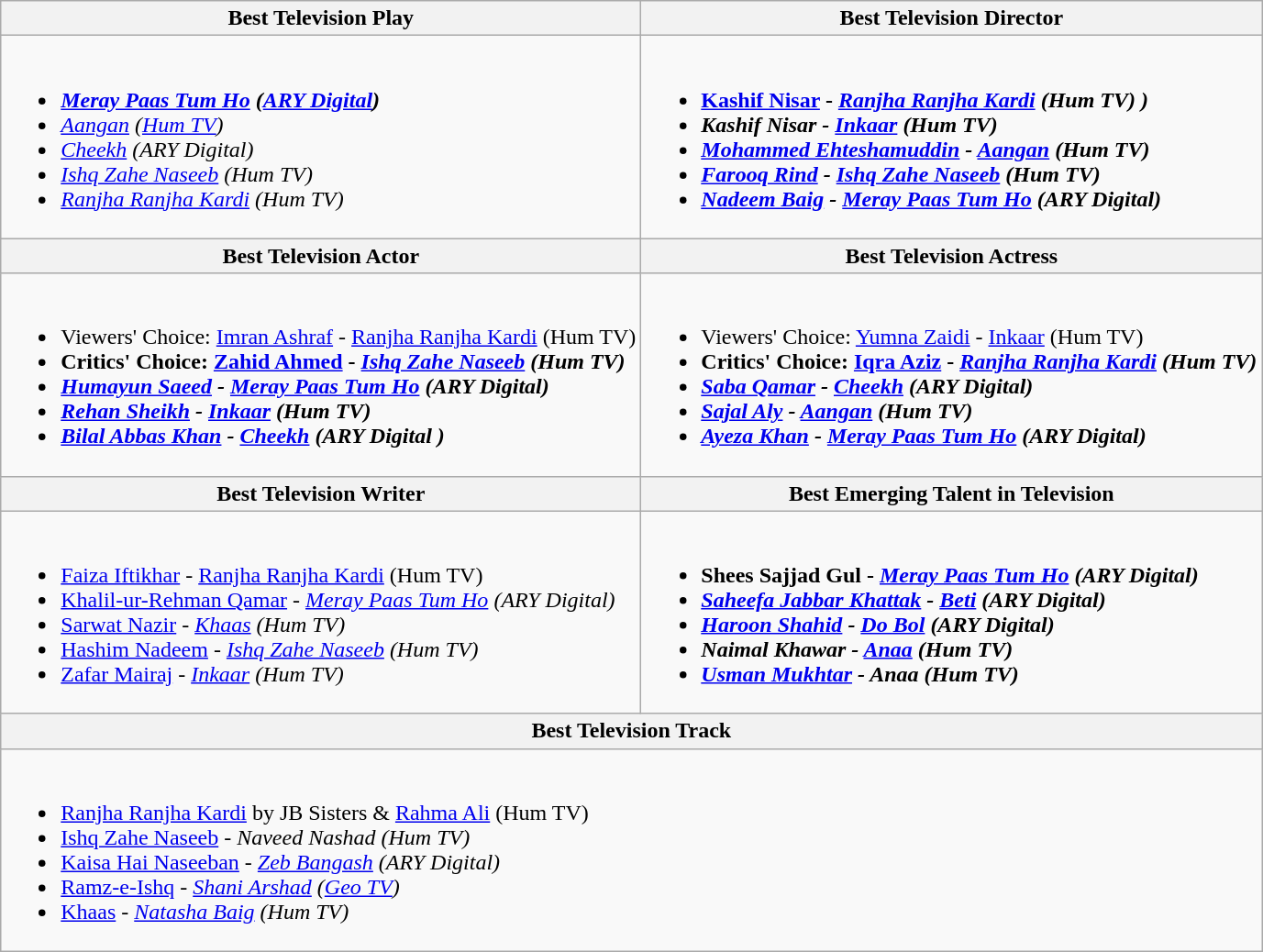<table class=wikitable style="width=100%">
<tr>
<th style="width=50%">Best Television Play</th>
<th style="width=50%">Best Television Director</th>
</tr>
<tr>
<td valign="top"><br><ul><li><strong><em><a href='#'>Meray Paas Tum Ho</a> (<a href='#'>ARY Digital</a>)</em></strong></li><li><em><a href='#'>Aangan</a> (<a href='#'>Hum TV</a>)</em></li><li><em><a href='#'>Cheekh</a> (ARY Digital)</em></li><li><em><a href='#'>Ishq Zahe Naseeb</a> (Hum TV)</em></li><li><em><a href='#'>Ranjha Ranjha Kardi</a> (Hum TV)</em></li></ul></td>
<td valign="top"><br><ul><li><strong><a href='#'>Kashif Nisar</a> - <em><a href='#'>Ranjha Ranjha Kardi</a> (Hum TV) )<strong><em></li><li>Kashif Nisar - </em><a href='#'>Inkaar</a> (Hum TV)<em></li><li><a href='#'>Mohammed Ehteshamuddin</a> - </em><a href='#'>Aangan</a> (Hum TV)<em></li><li><a href='#'>Farooq Rind</a> - </em><a href='#'>Ishq Zahe Naseeb</a> (Hum TV)<em></li><li><a href='#'>Nadeem Baig</a> - </em><a href='#'>Meray Paas Tum Ho</a> (ARY Digital)<em></li></ul></td>
</tr>
<tr>
<th style="width=50%">Best Television Actor</th>
<th style="width=50%">Best Television Actress</th>
</tr>
<tr>
<td valign="top"><br><ul><li></strong>Viewers' Choice: <a href='#'>Imran Ashraf</a> - </em><a href='#'>Ranjha Ranjha Kardi</a> (Hum TV)</em></strong></li><li><strong>Critics' Choice: <a href='#'>Zahid Ahmed</a> - <em><a href='#'>Ishq Zahe Naseeb</a> (Hum TV)<strong><em></li><li><a href='#'>Humayun Saeed</a> - </em><a href='#'>Meray Paas Tum Ho</a> (ARY Digital)<em></li><li><a href='#'>Rehan Sheikh</a> - </em><a href='#'>Inkaar</a> (Hum TV)<em></li><li><a href='#'>Bilal Abbas Khan</a> - </em><a href='#'>Cheekh</a> (ARY Digital )<em></li></ul></td>
<td valign="top"><br><ul><li></strong>Viewers' Choice: <a href='#'>Yumna Zaidi</a> - </em><a href='#'>Inkaar</a> (Hum TV)</em></strong></li><li><strong>Critics' Choice: <a href='#'>Iqra Aziz</a> - <em><a href='#'>Ranjha Ranjha Kardi</a> (Hum TV)<strong><em></li><li><a href='#'>Saba Qamar</a> - </em><a href='#'>Cheekh</a> (ARY Digital)<em></li><li><a href='#'>Sajal Aly</a> - </em><a href='#'>Aangan</a> (Hum TV)<em></li><li><a href='#'>Ayeza Khan</a> - </em><a href='#'>Meray Paas Tum Ho</a> (ARY Digital)<em></li></ul></td>
</tr>
<tr>
<th style="width=50%">Best Television Writer</th>
<th style="width=50%">Best Emerging Talent in Television</th>
</tr>
<tr>
<td valign="top"><br><ul><li></strong><a href='#'>Faiza Iftikhar</a> - </em><a href='#'>Ranjha Ranjha Kardi</a> (Hum TV)</em></strong></li><li><a href='#'>Khalil-ur-Rehman Qamar</a> - <em><a href='#'>Meray Paas Tum Ho</a> (ARY Digital)</em></li><li><a href='#'>Sarwat Nazir</a> - <em><a href='#'>Khaas</a> (Hum TV)</em></li><li><a href='#'>Hashim Nadeem</a> - <em><a href='#'>Ishq Zahe Naseeb</a> (Hum TV)</em></li><li><a href='#'>Zafar Mairaj</a> - <em><a href='#'>Inkaar</a> (Hum TV)</em></li></ul></td>
<td valign="top"><br><ul><li><strong>Shees Sajjad Gul - <em><a href='#'>Meray Paas Tum Ho</a> (ARY Digital)<strong><em></li><li><a href='#'>Saheefa Jabbar Khattak</a> - </em><a href='#'>Beti</a> (ARY Digital)<em></li><li><a href='#'>Haroon Shahid</a> - </em><a href='#'>Do Bol</a> (ARY Digital)<em></li><li>Naimal Khawar - </em><a href='#'>Anaa</a> (Hum TV)<em></li><li><a href='#'>Usman Mukhtar</a> - </em>Anaa (Hum TV)<em></li></ul></td>
</tr>
<tr>
<th colspan="2" style="width=50%">Best Television Track</th>
</tr>
<tr>
<td colspan=2 valign="top"><br><ul><li></em></strong><a href='#'>Ranjha Ranjha Kardi</a></em> by JB Sisters & <a href='#'>Rahma Ali</a> (Hum TV)</strong></li><li><a href='#'>Ishq Zahe Naseeb</a> - <em>Naveed Nashad (Hum TV)</em></li><li><a href='#'>Kaisa Hai Naseeban</a> - <em><a href='#'>Zeb Bangash</a> (ARY Digital)</em></li><li><a href='#'>Ramz-e-Ishq</a> - <em><a href='#'>Shani Arshad</a> (<a href='#'>Geo TV</a>)</em></li><li><a href='#'>Khaas</a> - <em><a href='#'>Natasha Baig</a> (Hum TV)</em></li></ul></td>
</tr>
</table>
